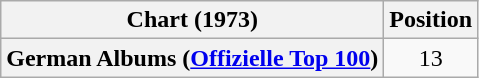<table class="wikitable plainrowheaders" style="text-align:center">
<tr>
<th scope="col">Chart (1973)</th>
<th scope="col">Position</th>
</tr>
<tr>
<th scope="row">German Albums (<a href='#'>Offizielle Top 100</a>)</th>
<td>13</td>
</tr>
</table>
